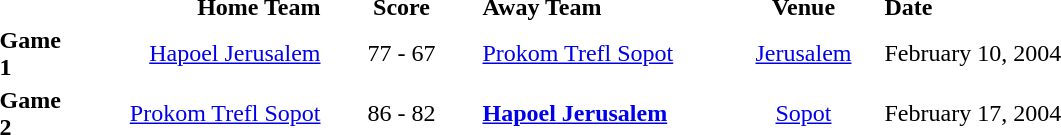<table style="text-align:center" cellpadding=1 border=0>
<tr>
<th width=50></th>
<th width=160 align=right>Home Team</th>
<th width=100>Score</th>
<th width=160 align=left>Away Team</th>
<th width=100>Venue</th>
<th width=200 align=left>Date</th>
</tr>
<tr>
<td align=left><strong>Game 1</strong></td>
<td align=right><a href='#'>Hapoel Jerusalem</a> </td>
<td>77 - 67</td>
<td align=left> <a href='#'>Prokom Trefl Sopot</a></td>
<td><a href='#'>Jerusalem</a></td>
<td align=left>February 10, 2004</td>
</tr>
<tr>
<td align=left><strong>Game 2</strong></td>
<td align=right><a href='#'>Prokom Trefl Sopot</a> </td>
<td>86 - 82</td>
<td align=left> <strong><a href='#'>Hapoel Jerusalem</a></strong></td>
<td><a href='#'>Sopot</a></td>
<td align=left>February 17, 2004</td>
</tr>
</table>
